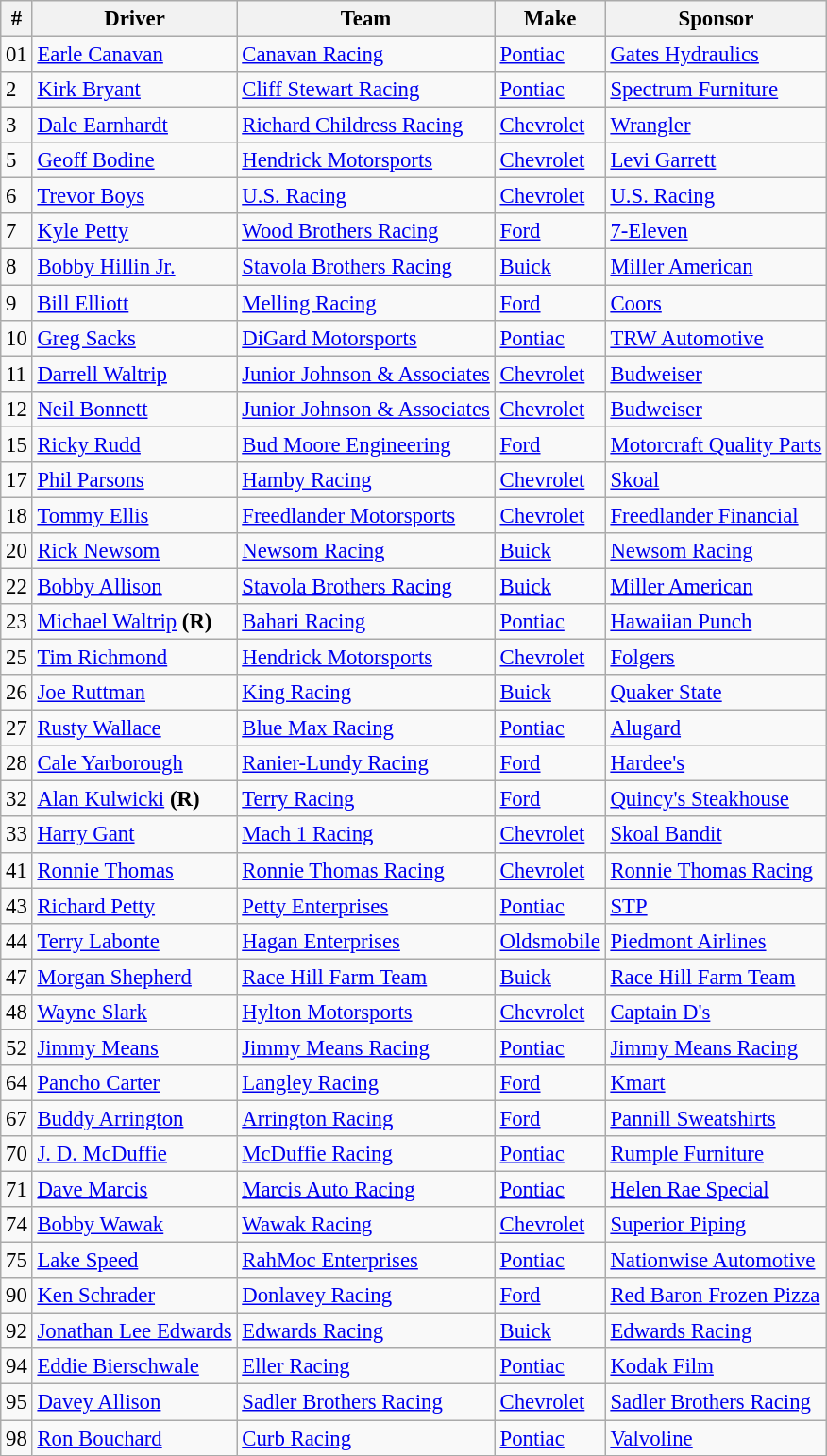<table class="wikitable" style="font-size:95%">
<tr>
<th>#</th>
<th>Driver</th>
<th>Team</th>
<th>Make</th>
<th>Sponsor</th>
</tr>
<tr>
<td>01</td>
<td><a href='#'>Earle Canavan</a></td>
<td><a href='#'>Canavan Racing</a></td>
<td><a href='#'>Pontiac</a></td>
<td><a href='#'>Gates Hydraulics</a></td>
</tr>
<tr>
<td>2</td>
<td><a href='#'>Kirk Bryant</a></td>
<td><a href='#'>Cliff Stewart Racing</a></td>
<td><a href='#'>Pontiac</a></td>
<td><a href='#'>Spectrum Furniture</a></td>
</tr>
<tr>
<td>3</td>
<td><a href='#'>Dale Earnhardt</a></td>
<td><a href='#'>Richard Childress Racing</a></td>
<td><a href='#'>Chevrolet</a></td>
<td><a href='#'>Wrangler</a></td>
</tr>
<tr>
<td>5</td>
<td><a href='#'>Geoff Bodine</a></td>
<td><a href='#'>Hendrick Motorsports</a></td>
<td><a href='#'>Chevrolet</a></td>
<td><a href='#'>Levi Garrett</a></td>
</tr>
<tr>
<td>6</td>
<td><a href='#'>Trevor Boys</a></td>
<td><a href='#'>U.S. Racing</a></td>
<td><a href='#'>Chevrolet</a></td>
<td><a href='#'>U.S. Racing</a></td>
</tr>
<tr>
<td>7</td>
<td><a href='#'>Kyle Petty</a></td>
<td><a href='#'>Wood Brothers Racing</a></td>
<td><a href='#'>Ford</a></td>
<td><a href='#'>7-Eleven</a></td>
</tr>
<tr>
<td>8</td>
<td><a href='#'>Bobby Hillin Jr.</a></td>
<td><a href='#'>Stavola Brothers Racing</a></td>
<td><a href='#'>Buick</a></td>
<td><a href='#'>Miller American</a></td>
</tr>
<tr>
<td>9</td>
<td><a href='#'>Bill Elliott</a></td>
<td><a href='#'>Melling Racing</a></td>
<td><a href='#'>Ford</a></td>
<td><a href='#'>Coors</a></td>
</tr>
<tr>
<td>10</td>
<td><a href='#'>Greg Sacks</a></td>
<td><a href='#'>DiGard Motorsports</a></td>
<td><a href='#'>Pontiac</a></td>
<td><a href='#'>TRW Automotive</a></td>
</tr>
<tr>
<td>11</td>
<td><a href='#'>Darrell Waltrip</a></td>
<td><a href='#'>Junior Johnson & Associates</a></td>
<td><a href='#'>Chevrolet</a></td>
<td><a href='#'>Budweiser</a></td>
</tr>
<tr>
<td>12</td>
<td><a href='#'>Neil Bonnett</a></td>
<td><a href='#'>Junior Johnson & Associates</a></td>
<td><a href='#'>Chevrolet</a></td>
<td><a href='#'>Budweiser</a></td>
</tr>
<tr>
<td>15</td>
<td><a href='#'>Ricky Rudd</a></td>
<td><a href='#'>Bud Moore Engineering</a></td>
<td><a href='#'>Ford</a></td>
<td><a href='#'>Motorcraft Quality Parts</a></td>
</tr>
<tr>
<td>17</td>
<td><a href='#'>Phil Parsons</a></td>
<td><a href='#'>Hamby Racing</a></td>
<td><a href='#'>Chevrolet</a></td>
<td><a href='#'>Skoal</a></td>
</tr>
<tr>
<td>18</td>
<td><a href='#'>Tommy Ellis</a></td>
<td><a href='#'>Freedlander Motorsports</a></td>
<td><a href='#'>Chevrolet</a></td>
<td><a href='#'>Freedlander Financial</a></td>
</tr>
<tr>
<td>20</td>
<td><a href='#'>Rick Newsom</a></td>
<td><a href='#'>Newsom Racing</a></td>
<td><a href='#'>Buick</a></td>
<td><a href='#'>Newsom Racing</a></td>
</tr>
<tr>
<td>22</td>
<td><a href='#'>Bobby Allison</a></td>
<td><a href='#'>Stavola Brothers Racing</a></td>
<td><a href='#'>Buick</a></td>
<td><a href='#'>Miller American</a></td>
</tr>
<tr>
<td>23</td>
<td><a href='#'>Michael Waltrip</a> <strong>(R)</strong></td>
<td><a href='#'>Bahari Racing</a></td>
<td><a href='#'>Pontiac</a></td>
<td><a href='#'>Hawaiian Punch</a></td>
</tr>
<tr>
<td>25</td>
<td><a href='#'>Tim Richmond</a></td>
<td><a href='#'>Hendrick Motorsports</a></td>
<td><a href='#'>Chevrolet</a></td>
<td><a href='#'>Folgers</a></td>
</tr>
<tr>
<td>26</td>
<td><a href='#'>Joe Ruttman</a></td>
<td><a href='#'>King Racing</a></td>
<td><a href='#'>Buick</a></td>
<td><a href='#'>Quaker State</a></td>
</tr>
<tr>
<td>27</td>
<td><a href='#'>Rusty Wallace</a></td>
<td><a href='#'>Blue Max Racing</a></td>
<td><a href='#'>Pontiac</a></td>
<td><a href='#'>Alugard</a></td>
</tr>
<tr>
<td>28</td>
<td><a href='#'>Cale Yarborough</a></td>
<td><a href='#'>Ranier-Lundy Racing</a></td>
<td><a href='#'>Ford</a></td>
<td><a href='#'>Hardee's</a></td>
</tr>
<tr>
<td>32</td>
<td><a href='#'>Alan Kulwicki</a> <strong>(R)</strong></td>
<td><a href='#'>Terry Racing</a></td>
<td><a href='#'>Ford</a></td>
<td><a href='#'>Quincy's Steakhouse</a></td>
</tr>
<tr>
<td>33</td>
<td><a href='#'>Harry Gant</a></td>
<td><a href='#'>Mach 1 Racing</a></td>
<td><a href='#'>Chevrolet</a></td>
<td><a href='#'>Skoal Bandit</a></td>
</tr>
<tr>
<td>41</td>
<td><a href='#'>Ronnie Thomas</a></td>
<td><a href='#'>Ronnie Thomas Racing</a></td>
<td><a href='#'>Chevrolet</a></td>
<td><a href='#'>Ronnie Thomas Racing</a></td>
</tr>
<tr>
<td>43</td>
<td><a href='#'>Richard Petty</a></td>
<td><a href='#'>Petty Enterprises</a></td>
<td><a href='#'>Pontiac</a></td>
<td><a href='#'>STP</a></td>
</tr>
<tr>
<td>44</td>
<td><a href='#'>Terry Labonte</a></td>
<td><a href='#'>Hagan Enterprises</a></td>
<td><a href='#'>Oldsmobile</a></td>
<td><a href='#'>Piedmont Airlines</a></td>
</tr>
<tr>
<td>47</td>
<td><a href='#'>Morgan Shepherd</a></td>
<td><a href='#'>Race Hill Farm Team</a></td>
<td><a href='#'>Buick</a></td>
<td><a href='#'>Race Hill Farm Team</a></td>
</tr>
<tr>
<td>48</td>
<td><a href='#'>Wayne Slark</a></td>
<td><a href='#'>Hylton Motorsports</a></td>
<td><a href='#'>Chevrolet</a></td>
<td><a href='#'>Captain D's</a></td>
</tr>
<tr>
<td>52</td>
<td><a href='#'>Jimmy Means</a></td>
<td><a href='#'>Jimmy Means Racing</a></td>
<td><a href='#'>Pontiac</a></td>
<td><a href='#'>Jimmy Means Racing</a></td>
</tr>
<tr>
<td>64</td>
<td><a href='#'>Pancho Carter</a></td>
<td><a href='#'>Langley Racing</a></td>
<td><a href='#'>Ford</a></td>
<td><a href='#'>Kmart</a></td>
</tr>
<tr>
<td>67</td>
<td><a href='#'>Buddy Arrington</a></td>
<td><a href='#'>Arrington Racing</a></td>
<td><a href='#'>Ford</a></td>
<td><a href='#'>Pannill Sweatshirts</a></td>
</tr>
<tr>
<td>70</td>
<td><a href='#'>J. D. McDuffie</a></td>
<td><a href='#'>McDuffie Racing</a></td>
<td><a href='#'>Pontiac</a></td>
<td><a href='#'>Rumple Furniture</a></td>
</tr>
<tr>
<td>71</td>
<td><a href='#'>Dave Marcis</a></td>
<td><a href='#'>Marcis Auto Racing</a></td>
<td><a href='#'>Pontiac</a></td>
<td><a href='#'>Helen Rae Special</a></td>
</tr>
<tr>
<td>74</td>
<td><a href='#'>Bobby Wawak</a></td>
<td><a href='#'>Wawak Racing</a></td>
<td><a href='#'>Chevrolet</a></td>
<td><a href='#'>Superior Piping</a></td>
</tr>
<tr>
<td>75</td>
<td><a href='#'>Lake Speed</a></td>
<td><a href='#'>RahMoc Enterprises</a></td>
<td><a href='#'>Pontiac</a></td>
<td><a href='#'>Nationwise Automotive</a></td>
</tr>
<tr>
<td>90</td>
<td><a href='#'>Ken Schrader</a></td>
<td><a href='#'>Donlavey Racing</a></td>
<td><a href='#'>Ford</a></td>
<td><a href='#'>Red Baron Frozen Pizza</a></td>
</tr>
<tr>
<td>92</td>
<td><a href='#'>Jonathan Lee Edwards</a></td>
<td><a href='#'>Edwards Racing</a></td>
<td><a href='#'>Buick</a></td>
<td><a href='#'>Edwards Racing</a></td>
</tr>
<tr>
<td>94</td>
<td><a href='#'>Eddie Bierschwale</a></td>
<td><a href='#'>Eller Racing</a></td>
<td><a href='#'>Pontiac</a></td>
<td><a href='#'>Kodak Film</a></td>
</tr>
<tr>
<td>95</td>
<td><a href='#'>Davey Allison</a></td>
<td><a href='#'>Sadler Brothers Racing</a></td>
<td><a href='#'>Chevrolet</a></td>
<td><a href='#'>Sadler Brothers Racing</a></td>
</tr>
<tr>
<td>98</td>
<td><a href='#'>Ron Bouchard</a></td>
<td><a href='#'>Curb Racing</a></td>
<td><a href='#'>Pontiac</a></td>
<td><a href='#'>Valvoline</a></td>
</tr>
</table>
